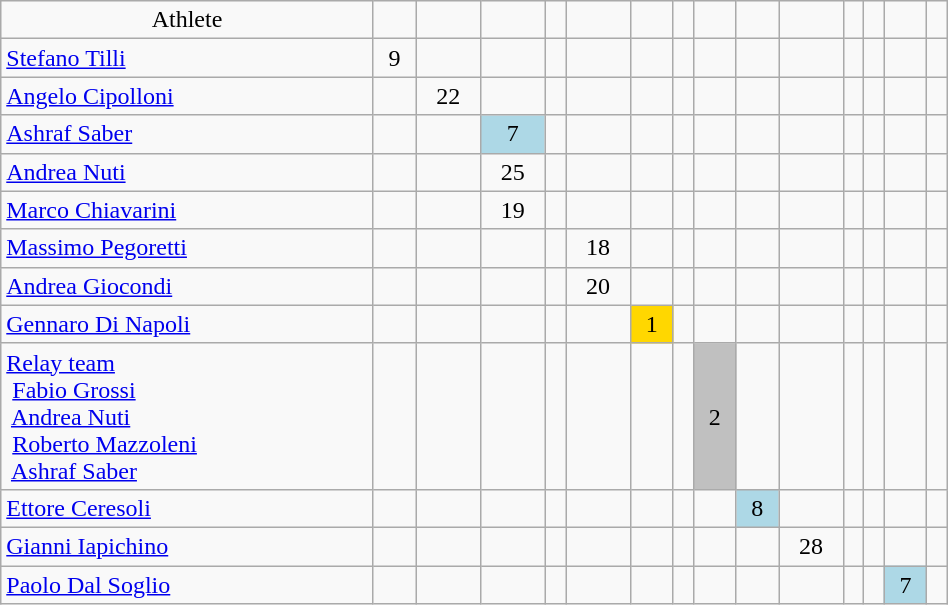<table class="wikitable" style="text-align: center; font-size:100%" width=50%">
<tr>
<td>Athlete</td>
<td></td>
<td></td>
<td></td>
<td></td>
<td></td>
<td></td>
<td></td>
<td></td>
<td></td>
<td></td>
<td></td>
<td></td>
<td></td>
<td></td>
</tr>
<tr>
<td align=left><a href='#'>Stefano Tilli</a></td>
<td>9</td>
<td></td>
<td></td>
<td></td>
<td></td>
<td></td>
<td></td>
<td></td>
<td></td>
<td></td>
<td></td>
<td></td>
<td></td>
<td></td>
</tr>
<tr>
<td align=left><a href='#'>Angelo Cipolloni</a></td>
<td></td>
<td>22</td>
<td></td>
<td></td>
<td></td>
<td></td>
<td></td>
<td></td>
<td></td>
<td></td>
<td></td>
<td></td>
<td></td>
<td></td>
</tr>
<tr>
<td align=left><a href='#'>Ashraf Saber</a></td>
<td></td>
<td></td>
<td bgcolor=lightblue>7</td>
<td></td>
<td></td>
<td></td>
<td></td>
<td></td>
<td></td>
<td></td>
<td></td>
<td></td>
<td></td>
<td></td>
</tr>
<tr>
<td align=left><a href='#'>Andrea Nuti</a></td>
<td></td>
<td></td>
<td>25</td>
<td></td>
<td></td>
<td></td>
<td></td>
<td></td>
<td></td>
<td></td>
<td></td>
<td></td>
<td></td>
<td></td>
</tr>
<tr>
<td align=left><a href='#'>Marco Chiavarini</a></td>
<td></td>
<td></td>
<td>19</td>
<td></td>
<td></td>
<td></td>
<td></td>
<td></td>
<td></td>
<td></td>
<td></td>
<td></td>
<td></td>
</tr>
<tr>
<td align=left><a href='#'>Massimo Pegoretti</a></td>
<td></td>
<td></td>
<td></td>
<td></td>
<td>18</td>
<td></td>
<td></td>
<td></td>
<td></td>
<td></td>
<td></td>
<td></td>
<td></td>
<td></td>
</tr>
<tr>
<td align=left><a href='#'>Andrea Giocondi</a></td>
<td></td>
<td></td>
<td></td>
<td></td>
<td>20</td>
<td></td>
<td></td>
<td></td>
<td></td>
<td></td>
<td></td>
<td></td>
<td></td>
<td></td>
</tr>
<tr>
<td align=left><a href='#'>Gennaro Di Napoli</a></td>
<td></td>
<td></td>
<td></td>
<td></td>
<td></td>
<td bgcolor=gold>1</td>
<td></td>
<td></td>
<td></td>
<td></td>
<td></td>
<td></td>
<td></td>
<td></td>
</tr>
<tr>
<td align=left><a href='#'>Relay team</a><br> <a href='#'>Fabio Grossi</a><br> <a href='#'>Andrea Nuti</a><br> <a href='#'>Roberto Mazzoleni</a><br> <a href='#'>Ashraf Saber</a></td>
<td></td>
<td></td>
<td></td>
<td></td>
<td></td>
<td></td>
<td></td>
<td bgcolor=silver>2</td>
<td></td>
<td></td>
<td></td>
<td></td>
<td></td>
<td></td>
</tr>
<tr>
<td align=left><a href='#'>Ettore Ceresoli</a></td>
<td></td>
<td></td>
<td></td>
<td></td>
<td></td>
<td></td>
<td></td>
<td></td>
<td bgcolor=lightblue>8</td>
<td></td>
<td></td>
<td></td>
<td></td>
<td></td>
</tr>
<tr>
<td align=left><a href='#'>Gianni Iapichino</a></td>
<td></td>
<td></td>
<td></td>
<td></td>
<td></td>
<td></td>
<td></td>
<td></td>
<td></td>
<td>28</td>
<td></td>
<td></td>
<td></td>
<td></td>
</tr>
<tr>
<td align=left><a href='#'>Paolo Dal Soglio</a></td>
<td></td>
<td></td>
<td></td>
<td></td>
<td></td>
<td></td>
<td></td>
<td></td>
<td></td>
<td></td>
<td></td>
<td></td>
<td bgcolor=lightblue>7</td>
<td></td>
</tr>
</table>
